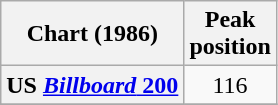<table class="wikitable sortable plainrowheaders">
<tr>
<th scope="col">Chart (1986)</th>
<th scope="col">Peak<br>position</th>
</tr>
<tr>
<th scope="row">US <a href='#'><em>Billboard</em> 200</a></th>
<td align="center">116</td>
</tr>
<tr>
</tr>
</table>
